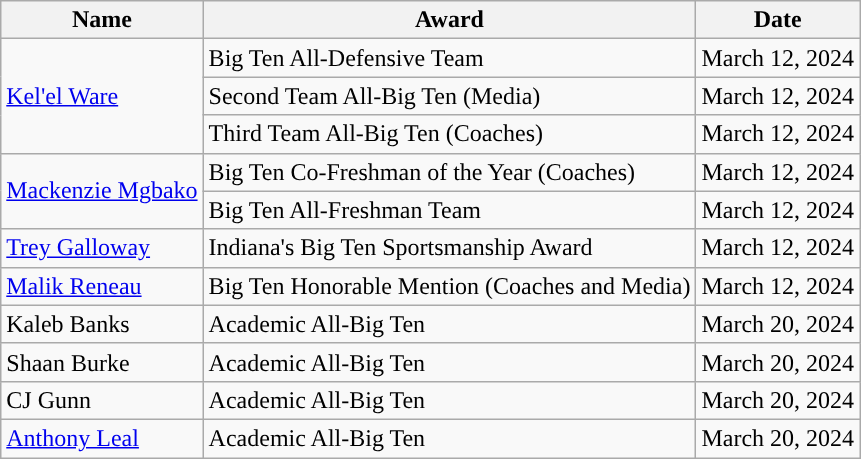<table class=wikitable "border="1">
<tr align=center>
<th>Name</th>
<th>Award</th>
<th>Date</th>
</tr>
<tr>
<td rowspan=3><a href='#'>Kel'el Ware</a></td>
<td>Big Ten All-Defensive Team</td>
<td>March 12, 2024</td>
</tr>
<tr>
<td>Second Team All-Big Ten (Media)</td>
<td>March 12, 2024</td>
</tr>
<tr>
<td>Third Team All-Big Ten (Coaches)</td>
<td>March 12, 2024</td>
</tr>
<tr>
<td rowspan=2><a href='#'>Mackenzie Mgbako</a></td>
<td>Big Ten Co-Freshman of the Year (Coaches)</td>
<td>March 12, 2024</td>
</tr>
<tr>
<td>Big Ten All-Freshman Team</td>
<td>March 12, 2024</td>
</tr>
<tr>
<td rowspan=1><a href='#'>Trey Galloway</a></td>
<td>Indiana's Big Ten Sportsmanship Award</td>
<td>March 12, 2024</td>
</tr>
<tr>
<td rowspan=1><a href='#'>Malik Reneau</a></td>
<td>Big Ten Honorable Mention (Coaches and Media)</td>
<td>March 12, 2024</td>
</tr>
<tr>
<td rowspan=1>Kaleb Banks</td>
<td>Academic All-Big Ten</td>
<td>March 20, 2024</td>
</tr>
<tr>
<td rowspan=1>Shaan Burke</td>
<td>Academic All-Big Ten</td>
<td>March 20, 2024</td>
</tr>
<tr>
<td rowspan=1>CJ Gunn</td>
<td>Academic All-Big Ten</td>
<td>March 20, 2024</td>
</tr>
<tr>
<td rowspan=1><a href='#'>Anthony Leal</a></td>
<td>Academic All-Big Ten</td>
<td>March 20, 2024</td>
</tr>
</table>
